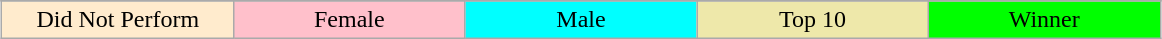<table class="wikitable" style="margin:1em auto; text-align:center;">
<tr>
</tr>
<tr>
<td style="background:#FFEBCD;" width="15%">Did Not Perform</td>
<td style="background:pink;" width="15%">Female</td>
<td style="background:cyan;" width="15%">Male</td>
<td style="background:palegoldenrod;" width="15%">Top 10</td>
<td style="background:lime;" width="15%">Winner</td>
</tr>
</table>
